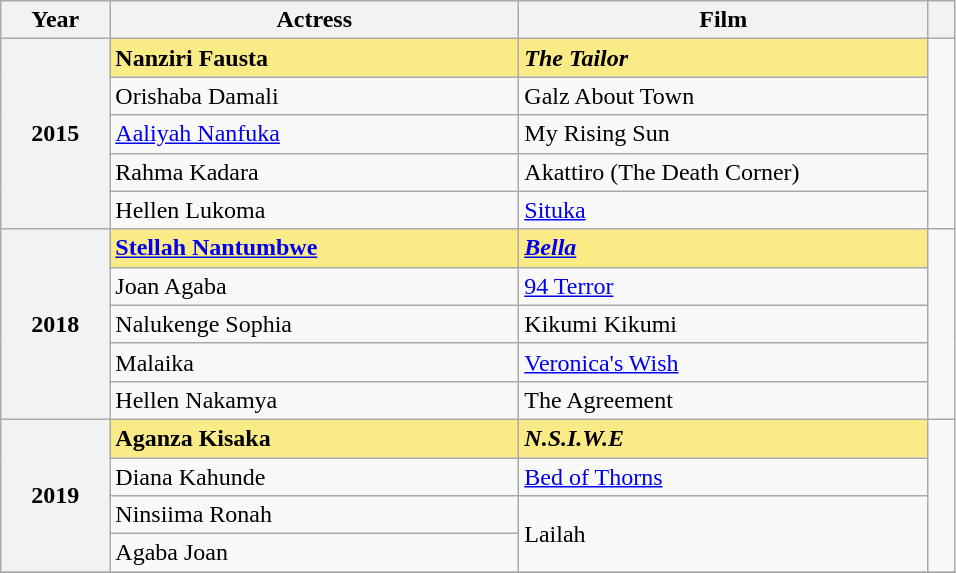<table class="wikitable sortable">
<tr>
<th scope="col" style="width:8%;">Year</th>
<th scope="col" style="width:30%;">Actress</th>
<th scope="col" style="width:30%;">Film</th>
<th scope="col" style="width:2%;" class="unsortable"></th>
</tr>
<tr>
<th scope="row" rowspan=5 style="text-align:center;">2015 <br></th>
<td style="background:#FAEB86;"><strong>Nanziri Fausta</strong></td>
<td style="background:#FAEB86;"><strong><em>The Tailor</em></strong></td>
<td rowspan="5"></td>
</tr>
<tr>
<td>Orishaba Damali</td>
<td>Galz About Town</td>
</tr>
<tr>
<td><a href='#'>Aaliyah Nanfuka</a></td>
<td>My Rising Sun</td>
</tr>
<tr>
<td>Rahma Kadara</td>
<td>Akattiro (The Death Corner)</td>
</tr>
<tr>
<td>Hellen Lukoma</td>
<td><a href='#'>Situka</a></td>
</tr>
<tr>
<th scope="row" rowspan=5 style="text-align:center;">2018 <br></th>
<td style="background:#FAEB86;"><strong><a href='#'>Stellah Nantumbwe</a></strong></td>
<td style="background:#FAEB86;"><strong><em><a href='#'>Bella</a></em></strong></td>
<td rowspan="5"></td>
</tr>
<tr>
<td>Joan Agaba</td>
<td><a href='#'>94 Terror</a></td>
</tr>
<tr>
<td>Nalukenge Sophia</td>
<td>Kikumi Kikumi</td>
</tr>
<tr>
<td>Malaika</td>
<td><a href='#'>Veronica's Wish</a></td>
</tr>
<tr>
<td>Hellen Nakamya</td>
<td>The Agreement</td>
</tr>
<tr>
<th scope="row" rowspan=4 style="text-align:center;">2019 <br></th>
<td style="background:#FAEB86;"><strong>Aganza Kisaka</strong></td>
<td style="background:#FAEB86;"><strong><em>N.S.I.W.E</em></strong></td>
<td rowspan="4"></td>
</tr>
<tr>
<td>Diana Kahunde</td>
<td><a href='#'>Bed of Thorns</a></td>
</tr>
<tr>
<td>Ninsiima Ronah</td>
<td rowspan=2>Lailah</td>
</tr>
<tr>
<td>Agaba Joan</td>
</tr>
<tr>
</tr>
</table>
